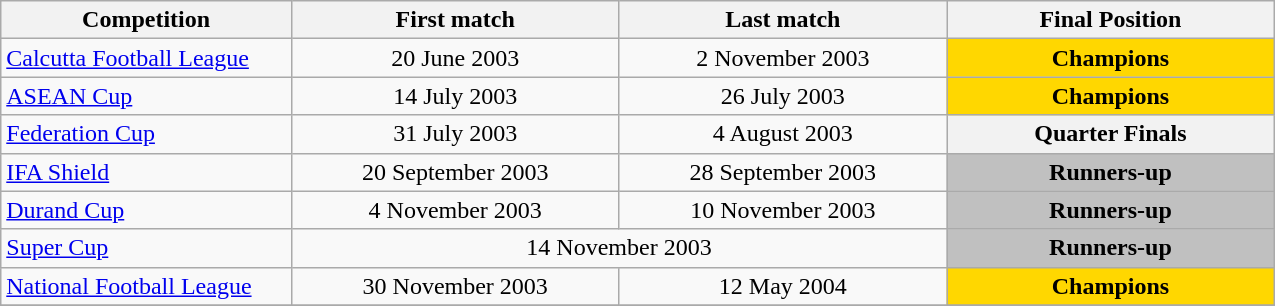<table class="wikitable" style="text-align:center; width:850px;">
<tr>
<th style="text-align:center; width:150px;">Competition</th>
<th style="text-align:center; width:170px;">First match</th>
<th style="text-align:center; width:170px;">Last match</th>
<th style="text-align:center; width:170px;">Final Position</th>
</tr>
<tr>
<td style="text-align:left;"><a href='#'>Calcutta Football League</a></td>
<td>20 June 2003</td>
<td>2 November 2003</td>
<td bgcolor="gold"><strong>Champions</strong></td>
</tr>
<tr>
<td style="text-align:left;"><a href='#'>ASEAN Cup</a></td>
<td>14 July 2003</td>
<td>26 July 2003</td>
<td bgcolor="gold"><strong>Champions</strong></td>
</tr>
<tr>
<td style="text-align:left;"><a href='#'>Federation Cup</a></td>
<td>31 July 2003</td>
<td>4 August 2003</td>
<th><strong>Quarter Finals</strong></th>
</tr>
<tr>
<td style="text-align:left;"><a href='#'>IFA Shield</a></td>
<td>20 September 2003</td>
<td>28 September 2003</td>
<td bgcolor="silver"><strong>Runners-up</strong></td>
</tr>
<tr>
<td style="text-align:left;"><a href='#'>Durand Cup</a></td>
<td>4 November 2003</td>
<td>10 November 2003</td>
<td bgcolor="silver"><strong>Runners-up</strong></td>
</tr>
<tr>
<td style="text-align:left;"><a href='#'>Super Cup</a></td>
<td colspan="2">14 November 2003</td>
<td bgcolor="silver"><strong>Runners-up</strong></td>
</tr>
<tr>
<td style="text-align:left;"><a href='#'>National Football League</a></td>
<td>30 November 2003</td>
<td>12 May 2004</td>
<td bgcolor="gold"><strong>Champions</strong></td>
</tr>
<tr>
</tr>
</table>
